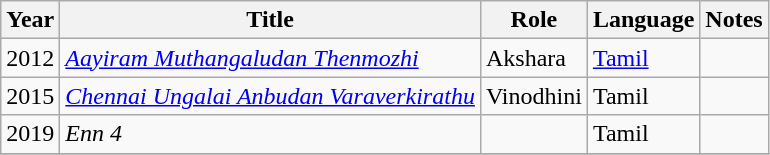<table class="wikitable sortable" style="font-size:100%">
<tr>
<th>Year</th>
<th>Title</th>
<th>Role</th>
<th>Language</th>
<th class="unsortable">Notes</th>
</tr>
<tr>
<td>2012</td>
<td><em><a href='#'>Aayiram Muthangaludan Thenmozhi</a></em></td>
<td>Akshara</td>
<td><a href='#'>Tamil</a></td>
<td></td>
</tr>
<tr>
<td>2015</td>
<td><em><a href='#'>Chennai Ungalai Anbudan Varaverkirathu</a></em></td>
<td>Vinodhini</td>
<td>Tamil</td>
<td></td>
</tr>
<tr>
<td>2019</td>
<td><em>Enn 4</em></td>
<td></td>
<td>Tamil</td>
<td></td>
</tr>
<tr>
</tr>
</table>
